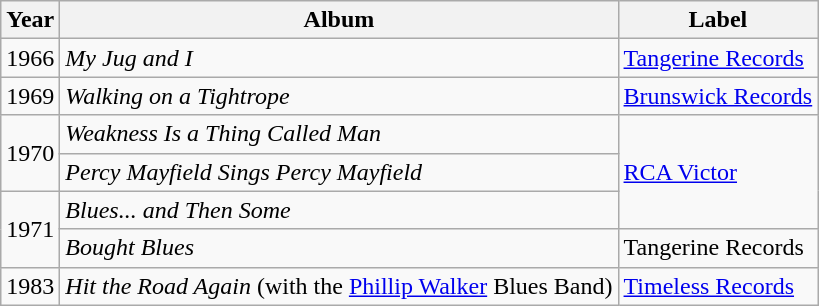<table class="wikitable">
<tr>
<th>Year</th>
<th>Album</th>
<th>Label</th>
</tr>
<tr a>
<td>1966</td>
<td><em>My Jug and I</em></td>
<td><a href='#'>Tangerine Records</a></td>
</tr>
<tr>
<td>1969</td>
<td><em>Walking on a Tightrope</em></td>
<td><a href='#'>Brunswick Records</a></td>
</tr>
<tr>
<td rowspan="2">1970</td>
<td><em>Weakness Is a Thing Called Man</em></td>
<td rowspan="3"><a href='#'>RCA Victor</a></td>
</tr>
<tr>
<td><em>Percy Mayfield Sings Percy Mayfield</em></td>
</tr>
<tr>
<td rowspan="2">1971</td>
<td><em>Blues... and Then Some</em></td>
</tr>
<tr>
<td><em>Bought Blues</em></td>
<td>Tangerine Records</td>
</tr>
<tr>
<td>1983</td>
<td><em>Hit the Road Again</em> (with the <a href='#'>Phillip Walker</a> Blues Band)</td>
<td><a href='#'>Timeless Records</a></td>
</tr>
</table>
